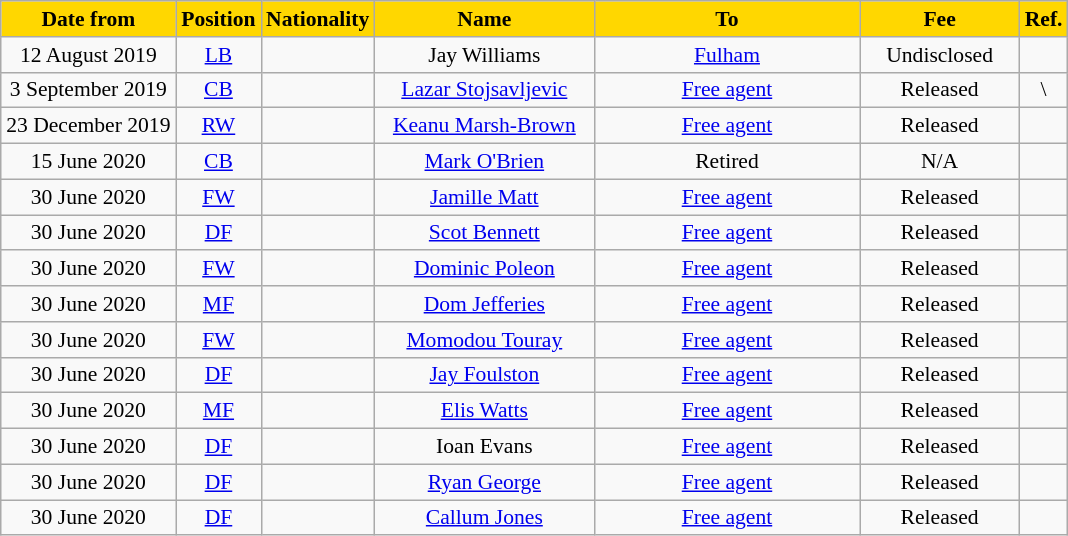<table class="wikitable"  style="text-align:center; font-size:90%; ">
<tr>
<th style="background:#FFD700; color:black; width:110px;">Date from</th>
<th style="background:#FFD700; color:black; width:50px;">Position</th>
<th style="background:#FFD700; color:black; width:50px;">Nationality</th>
<th style="background:#FFD700; color:black; width:140px;">Name</th>
<th style="background:#FFD700; color:black; width:170px;">To</th>
<th style="background:#FFD700; color:black; width:100px;">Fee</th>
<th style="background:#FFD700; color:black; width:25px;">Ref.</th>
</tr>
<tr>
<td>12 August 2019</td>
<td><a href='#'>LB</a></td>
<td></td>
<td>Jay Williams</td>
<td> <a href='#'>Fulham</a></td>
<td>Undisclosed</td>
<td></td>
</tr>
<tr>
<td>3 September 2019</td>
<td><a href='#'>CB</a></td>
<td></td>
<td><a href='#'>Lazar Stojsavljevic</a></td>
<td><a href='#'>Free agent</a></td>
<td>Released</td>
<td>\</td>
</tr>
<tr>
<td>23 December 2019</td>
<td><a href='#'>RW</a></td>
<td></td>
<td><a href='#'>Keanu Marsh-Brown</a></td>
<td><a href='#'>Free agent</a></td>
<td>Released</td>
<td></td>
</tr>
<tr>
<td>15 June 2020</td>
<td><a href='#'>CB</a></td>
<td></td>
<td><a href='#'>Mark O'Brien</a></td>
<td>Retired</td>
<td>N/A</td>
<td></td>
</tr>
<tr>
<td>30 June 2020</td>
<td><a href='#'>FW</a></td>
<td></td>
<td><a href='#'>Jamille Matt</a></td>
<td><a href='#'>Free agent</a></td>
<td>Released</td>
<td></td>
</tr>
<tr>
<td>30 June 2020</td>
<td><a href='#'>DF</a></td>
<td></td>
<td><a href='#'>Scot Bennett</a></td>
<td><a href='#'>Free agent</a></td>
<td>Released</td>
<td></td>
</tr>
<tr>
<td>30 June 2020</td>
<td><a href='#'>FW</a></td>
<td></td>
<td><a href='#'>Dominic Poleon</a></td>
<td><a href='#'>Free agent</a></td>
<td>Released</td>
<td></td>
</tr>
<tr>
<td>30 June 2020</td>
<td><a href='#'>MF</a></td>
<td></td>
<td><a href='#'>Dom Jefferies</a></td>
<td><a href='#'>Free agent</a></td>
<td>Released</td>
<td></td>
</tr>
<tr>
<td>30 June 2020</td>
<td><a href='#'>FW</a></td>
<td></td>
<td><a href='#'>Momodou Touray</a></td>
<td><a href='#'>Free agent</a></td>
<td>Released</td>
<td></td>
</tr>
<tr>
<td>30 June 2020</td>
<td><a href='#'>DF</a></td>
<td></td>
<td><a href='#'>Jay Foulston</a></td>
<td><a href='#'>Free agent</a></td>
<td>Released</td>
<td></td>
</tr>
<tr>
<td>30 June 2020</td>
<td><a href='#'>MF</a></td>
<td></td>
<td><a href='#'>Elis Watts</a></td>
<td><a href='#'>Free agent</a></td>
<td>Released</td>
<td></td>
</tr>
<tr>
<td>30 June 2020</td>
<td><a href='#'>DF</a></td>
<td></td>
<td>Ioan Evans</td>
<td><a href='#'>Free agent</a></td>
<td>Released</td>
<td></td>
</tr>
<tr>
<td>30 June 2020</td>
<td><a href='#'>DF</a></td>
<td></td>
<td><a href='#'>Ryan George</a></td>
<td><a href='#'>Free agent</a></td>
<td>Released</td>
<td></td>
</tr>
<tr>
<td>30 June 2020</td>
<td><a href='#'>DF</a></td>
<td></td>
<td><a href='#'>Callum Jones</a></td>
<td><a href='#'>Free agent</a></td>
<td>Released</td>
<td></td>
</tr>
</table>
